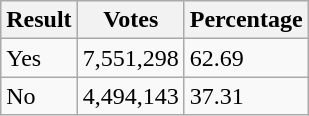<table class="wikitable">
<tr>
<th>Result</th>
<th>Votes</th>
<th>Percentage</th>
</tr>
<tr>
<td>Yes</td>
<td>7,551,298</td>
<td>62.69</td>
</tr>
<tr>
<td>No</td>
<td>4,494,143</td>
<td>37.31</td>
</tr>
</table>
